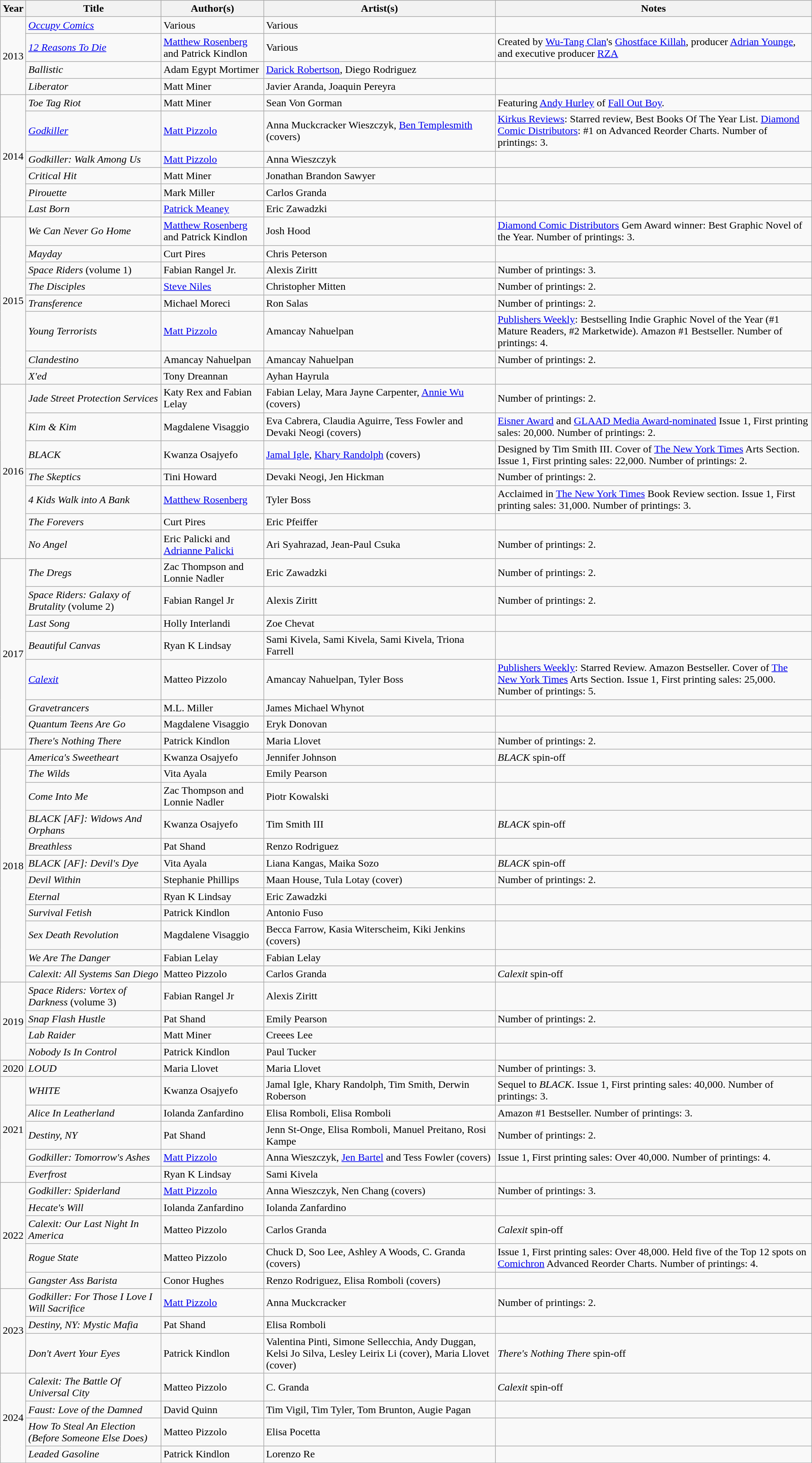<table class="wikitable">
<tr>
<th>Year</th>
<th>Title</th>
<th>Author(s)</th>
<th>Artist(s)</th>
<th>Notes</th>
</tr>
<tr>
<td rowspan="4">2013</td>
<td><em><a href='#'>Occupy Comics</a></em></td>
<td>Various</td>
<td>Various</td>
<td></td>
</tr>
<tr>
<td><em><a href='#'>12 Reasons To Die</a></em></td>
<td><a href='#'>Matthew Rosenberg</a> and Patrick Kindlon</td>
<td>Various</td>
<td>Created by <a href='#'>Wu-Tang Clan</a>'s <a href='#'>Ghostface Killah</a>, producer <a href='#'>Adrian Younge</a>, and executive producer <a href='#'>RZA</a></td>
</tr>
<tr>
<td><em>Ballistic</em></td>
<td>Adam Egypt Mortimer</td>
<td><a href='#'>Darick Robertson</a>, Diego Rodriguez</td>
<td></td>
</tr>
<tr>
<td><em>Liberator</em></td>
<td>Matt Miner</td>
<td>Javier Aranda, Joaquin Pereyra</td>
<td></td>
</tr>
<tr>
<td rowspan="6">2014</td>
<td><em>Toe Tag Riot</em></td>
<td>Matt Miner</td>
<td>Sean Von Gorman</td>
<td>Featuring <a href='#'>Andy Hurley</a> of <a href='#'>Fall Out Boy</a>.</td>
</tr>
<tr>
<td><em><a href='#'>Godkiller</a></em></td>
<td><a href='#'>Matt Pizzolo</a></td>
<td>Anna Muckcracker Wieszczyk, <a href='#'>Ben Templesmith</a> (covers)</td>
<td><a href='#'>Kirkus Reviews</a>: Starred review, Best Books Of The Year List. <a href='#'>Diamond Comic Distributors</a>: #1 on Advanced Reorder Charts. Number of printings: 3.</td>
</tr>
<tr>
<td><em>Godkiller: Walk Among Us</em></td>
<td><a href='#'>Matt Pizzolo</a></td>
<td>Anna Wieszczyk</td>
<td></td>
</tr>
<tr>
<td><em>Critical Hit</em></td>
<td>Matt Miner</td>
<td>Jonathan Brandon Sawyer</td>
<td></td>
</tr>
<tr>
<td><em>Pirouette</em></td>
<td>Mark Miller</td>
<td>Carlos Granda</td>
<td></td>
</tr>
<tr>
<td><em>Last Born</em></td>
<td><a href='#'>Patrick Meaney</a></td>
<td>Eric Zawadzki</td>
<td></td>
</tr>
<tr>
<td rowspan="8">2015</td>
<td><em>We Can Never Go Home</em></td>
<td><a href='#'>Matthew Rosenberg</a> and Patrick Kindlon</td>
<td>Josh Hood</td>
<td><a href='#'>Diamond Comic Distributors</a> Gem Award winner: Best Graphic Novel of the Year. Number of printings: 3.</td>
</tr>
<tr>
<td><em>Mayday</em></td>
<td>Curt Pires</td>
<td>Chris Peterson</td>
<td></td>
</tr>
<tr>
<td><em>Space Riders</em> (volume 1)</td>
<td>Fabian Rangel Jr.</td>
<td>Alexis Ziritt</td>
<td>Number of printings: 3.</td>
</tr>
<tr>
<td><em>The Disciples</em></td>
<td><a href='#'>Steve Niles</a></td>
<td>Christopher Mitten</td>
<td>Number of printings: 2.</td>
</tr>
<tr>
<td><em>Transference</em></td>
<td>Michael Moreci</td>
<td>Ron Salas</td>
<td>Number of printings: 2.</td>
</tr>
<tr>
<td><em>Young Terrorists</em></td>
<td><a href='#'>Matt Pizzolo</a></td>
<td>Amancay Nahuelpan</td>
<td><a href='#'>Publishers Weekly</a>: Bestselling Indie Graphic Novel of the Year (#1 Mature Readers, #2 Marketwide). Amazon #1 Bestseller. Number of printings: 4.</td>
</tr>
<tr>
<td><em>Clandestino</em></td>
<td>Amancay Nahuelpan</td>
<td>Amancay Nahuelpan</td>
<td>Number of printings: 2.</td>
</tr>
<tr>
<td><em>X'ed</em></td>
<td>Tony Dreannan</td>
<td>Ayhan Hayrula</td>
<td></td>
</tr>
<tr>
<td rowspan="7">2016</td>
<td><em>Jade Street Protection Services</em></td>
<td>Katy Rex and Fabian Lelay</td>
<td>Fabian Lelay, Mara Jayne Carpenter, <a href='#'>Annie Wu</a> (covers)</td>
<td>Number of printings: 2.</td>
</tr>
<tr>
<td><em>Kim & Kim</em></td>
<td>Magdalene Visaggio</td>
<td>Eva Cabrera, Claudia Aguirre, Tess Fowler and Devaki Neogi (covers)</td>
<td><a href='#'>Eisner Award</a> and <a href='#'>GLAAD Media Award-nominated</a> Issue 1, First printing sales: 20,000. Number of printings: 2.</td>
</tr>
<tr>
<td><em>BLACK</em></td>
<td>Kwanza Osajyefo</td>
<td><a href='#'>Jamal Igle</a>, <a href='#'>Khary Randolph</a> (covers)</td>
<td>Designed by Tim Smith III. Cover of <a href='#'>The New York Times</a> Arts Section. Issue 1, First printing sales: 22,000. Number of printings: 2.</td>
</tr>
<tr>
<td><em>The Skeptics</em></td>
<td>Tini Howard</td>
<td>Devaki Neogi, Jen Hickman</td>
<td>Number of printings: 2.</td>
</tr>
<tr>
<td><em>4 Kids Walk into A Bank</em></td>
<td><a href='#'>Matthew Rosenberg</a></td>
<td>Tyler Boss</td>
<td>Acclaimed in <a href='#'>The New York Times</a> Book Review section. Issue 1, First printing sales: 31,000. Number of printings: 3.</td>
</tr>
<tr>
<td><em>The Forevers</em></td>
<td>Curt Pires</td>
<td>Eric Pfeiffer</td>
<td></td>
</tr>
<tr>
<td><em>No Angel</em></td>
<td>Eric Palicki and <a href='#'>Adrianne Palicki</a></td>
<td>Ari Syahrazad, Jean-Paul Csuka</td>
<td>Number of printings: 2.</td>
</tr>
<tr>
<td rowspan="8">2017</td>
<td><em>The Dregs</em></td>
<td>Zac Thompson and Lonnie Nadler</td>
<td>Eric Zawadzki</td>
<td>Number of printings: 2.</td>
</tr>
<tr>
<td><em>Space Riders: Galaxy of Brutality</em> (volume 2)</td>
<td>Fabian Rangel Jr</td>
<td>Alexis Ziritt</td>
<td>Number of printings: 2.</td>
</tr>
<tr>
<td><em>Last Song</em></td>
<td>Holly Interlandi</td>
<td>Zoe Chevat</td>
<td></td>
</tr>
<tr>
<td><em>Beautiful Canvas</em></td>
<td>Ryan K Lindsay</td>
<td>Sami Kivela, Sami Kivela, Sami Kivela, Triona Farrell</td>
<td></td>
</tr>
<tr>
<td><em><a href='#'>Calexit</a></em></td>
<td>Matteo Pizzolo</td>
<td>Amancay Nahuelpan, Tyler Boss</td>
<td><a href='#'>Publishers Weekly</a>: Starred Review. Amazon Bestseller. Cover of <a href='#'>The New York Times</a> Arts Section. Issue 1, First printing sales: 25,000. Number of printings: 5.</td>
</tr>
<tr>
<td><em>Gravetrancers</em></td>
<td>M.L. Miller</td>
<td>James Michael Whynot</td>
<td></td>
</tr>
<tr>
<td><em>Quantum Teens Are Go</em></td>
<td>Magdalene Visaggio</td>
<td>Eryk Donovan</td>
<td></td>
</tr>
<tr>
<td><em>There's Nothing There</em></td>
<td>Patrick Kindlon</td>
<td>Maria Llovet</td>
<td>Number of printings: 2.</td>
</tr>
<tr>
<td rowspan="12">2018</td>
<td><em>America's Sweetheart</em></td>
<td>Kwanza Osajyefo</td>
<td>Jennifer Johnson</td>
<td><em>BLACK</em> spin-off</td>
</tr>
<tr>
<td><em>The Wilds</em></td>
<td>Vita Ayala</td>
<td>Emily Pearson</td>
<td></td>
</tr>
<tr>
<td><em>Come Into Me</em></td>
<td>Zac Thompson and Lonnie Nadler</td>
<td>Piotr Kowalski</td>
<td></td>
</tr>
<tr>
<td><em>BLACK [AF]: Widows And Orphans</em></td>
<td>Kwanza Osajyefo</td>
<td>Tim Smith III</td>
<td><em>BLACK</em> spin-off</td>
</tr>
<tr>
<td><em>Breathless</em></td>
<td>Pat Shand</td>
<td>Renzo Rodriguez</td>
<td></td>
</tr>
<tr>
<td><em>BLACK [AF]: Devil's Dye</em></td>
<td>Vita Ayala</td>
<td>Liana Kangas, Maika Sozo</td>
<td><em>BLACK</em>  spin-off</td>
</tr>
<tr>
<td><em>Devil Within</em></td>
<td>Stephanie Phillips</td>
<td>Maan House, Tula Lotay (cover)</td>
<td>Number of printings: 2.</td>
</tr>
<tr>
<td><em>Eternal</em></td>
<td>Ryan K Lindsay</td>
<td>Eric Zawadzki</td>
<td></td>
</tr>
<tr>
<td><em>Survival Fetish</em></td>
<td>Patrick Kindlon</td>
<td>Antonio Fuso</td>
<td></td>
</tr>
<tr>
<td><em>Sex Death Revolution</em></td>
<td>Magdalene Visaggio</td>
<td>Becca Farrow, Kasia Witerscheim, Kiki Jenkins (covers)</td>
<td></td>
</tr>
<tr>
<td><em>We Are The Danger</em></td>
<td>Fabian Lelay</td>
<td>Fabian Lelay</td>
<td></td>
</tr>
<tr>
<td><em>Calexit: All Systems San Diego</em></td>
<td>Matteo Pizzolo</td>
<td>Carlos Granda</td>
<td><em>Calexit</em> spin-off</td>
</tr>
<tr>
<td rowspan="4">2019</td>
<td><em>Space Riders: Vortex of Darkness</em> (volume 3)</td>
<td>Fabian Rangel Jr</td>
<td>Alexis Ziritt</td>
<td></td>
</tr>
<tr>
<td><em>Snap Flash Hustle</em></td>
<td>Pat Shand</td>
<td>Emily Pearson</td>
<td>Number of printings: 2.</td>
</tr>
<tr>
<td><em>Lab Raider</em></td>
<td>Matt Miner</td>
<td>Creees Lee</td>
<td></td>
</tr>
<tr>
<td><em>Nobody Is In Control</em></td>
<td>Patrick Kindlon</td>
<td>Paul Tucker</td>
<td></td>
</tr>
<tr>
<td rowspan="1">2020</td>
<td><em>LOUD</em></td>
<td>Maria Llovet</td>
<td>Maria Llovet</td>
<td>Number of printings: 3.</td>
</tr>
<tr>
<td rowspan="5">2021</td>
<td><em>WHITE</em></td>
<td>Kwanza Osajyefo</td>
<td>Jamal Igle, Khary Randolph, Tim Smith, Derwin Roberson</td>
<td>Sequel to <em>BLACK</em>. Issue 1, First printing sales: 40,000. Number of printings: 3.</td>
</tr>
<tr>
<td><em>Alice In Leatherland</em></td>
<td>Iolanda Zanfardino</td>
<td>Elisa Romboli, Elisa Romboli</td>
<td>Amazon #1 Bestseller. Number of printings: 3.</td>
</tr>
<tr>
<td><em>Destiny, NY</em></td>
<td>Pat Shand</td>
<td>Jenn St-Onge, Elisa Romboli, Manuel Preitano, Rosi Kampe</td>
<td>Number of printings: 2.</td>
</tr>
<tr>
<td><em>Godkiller: Tomorrow's Ashes</em></td>
<td><a href='#'>Matt Pizzolo</a></td>
<td>Anna Wieszczyk, <a href='#'>Jen Bartel</a> and Tess Fowler (covers)</td>
<td>Issue 1, First printing sales: Over 40,000. Number of printings: 4.</td>
</tr>
<tr>
<td><em>Everfrost</em></td>
<td>Ryan K Lindsay</td>
<td>Sami Kivela</td>
<td></td>
</tr>
<tr>
<td rowspan="5">2022</td>
<td><em>Godkiller: Spiderland</em></td>
<td><a href='#'>Matt Pizzolo</a></td>
<td>Anna Wieszczyk, Nen Chang (covers)</td>
<td>Number of printings: 3.</td>
</tr>
<tr>
<td><em>Hecate's Will</em></td>
<td>Iolanda Zanfardino</td>
<td>Iolanda Zanfardino</td>
<td></td>
</tr>
<tr>
<td><em>Calexit: Our Last Night In America</em></td>
<td>Matteo Pizzolo</td>
<td>Carlos Granda</td>
<td><em>Calexit</em> spin-off</td>
</tr>
<tr>
<td><em>Rogue State</em></td>
<td>Matteo Pizzolo</td>
<td>Chuck D, Soo Lee, Ashley A Woods, C. Granda (covers)</td>
<td>Issue 1, First printing sales: Over 48,000. Held five of the Top 12 spots on <a href='#'>Comichron</a> Advanced Reorder Charts. Number of printings: 4.</td>
</tr>
<tr>
<td><em>Gangster Ass Barista</em></td>
<td>Conor Hughes</td>
<td>Renzo Rodriguez, Elisa Romboli (covers)</td>
<td></td>
</tr>
<tr>
<td rowspan="3">2023</td>
<td><em>Godkiller: For Those I Love I Will Sacrifice</em></td>
<td><a href='#'>Matt Pizzolo</a></td>
<td>Anna Muckcracker</td>
<td>Number of printings: 2.</td>
</tr>
<tr>
<td><em>Destiny, NY: Mystic Mafia</em></td>
<td>Pat Shand</td>
<td>Elisa Romboli</td>
<td></td>
</tr>
<tr>
<td><em>Don't Avert Your Eyes</em></td>
<td>Patrick Kindlon</td>
<td>Valentina Pinti, Simone Sellecchia, Andy Duggan, Kelsi Jo Silva, Lesley Leirix Li (cover), Maria Llovet (cover)</td>
<td><em>There's Nothing There</em> spin-off</td>
</tr>
<tr>
<td rowspan="4">2024</td>
<td><em>Calexit: The Battle Of Universal City</em></td>
<td>Matteo Pizzolo</td>
<td>C. Granda</td>
<td><em>Calexit</em> spin-off</td>
</tr>
<tr>
<td><em>Faust: Love of the Damned</em></td>
<td>David Quinn</td>
<td>Tim Vigil, Tim Tyler, Tom Brunton, Augie Pagan</td>
<td></td>
</tr>
<tr>
<td><em>How To Steal An Election (Before Someone Else Does)</em></td>
<td>Matteo Pizzolo</td>
<td>Elisa Pocetta</td>
<td></td>
</tr>
<tr>
<td><em>Leaded Gasoline</em></td>
<td>Patrick Kindlon</td>
<td>Lorenzo Re</td>
<td></td>
</tr>
</table>
